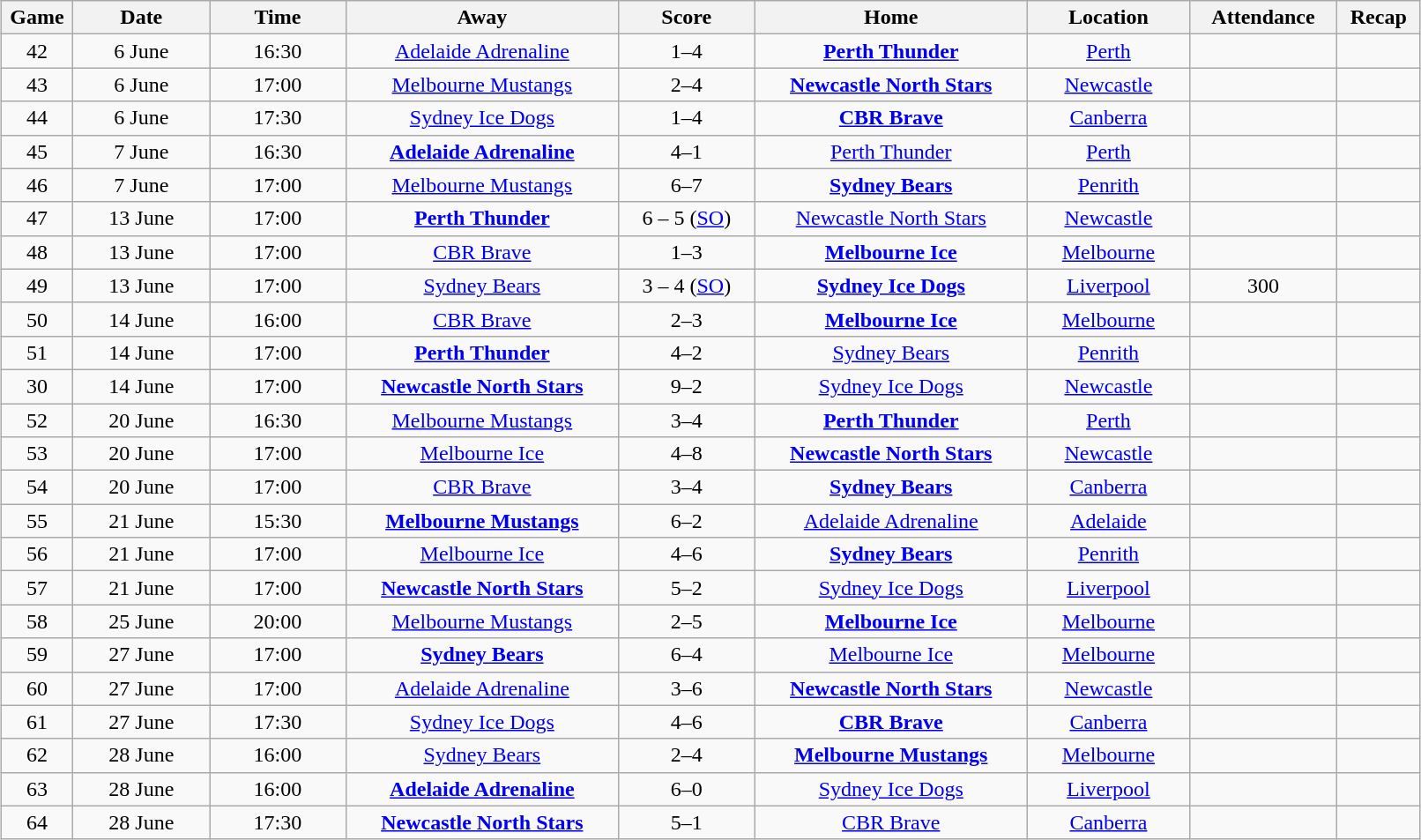<table class="wikitable" width="85%" style="margin: 1em auto 1em auto">
<tr>
<th width="1%">Game</th>
<th width="6%">Date</th>
<th width="6%">Time</th>
<th width="12%">Away</th>
<th width="6%">Score</th>
<th width="12%">Home</th>
<th width="7%">Location</th>
<th width="4%">Attendance</th>
<th width="2%">Recap</th>
</tr>
<tr align="center">
<td>42</td>
<td>6 June</td>
<td>16:30</td>
<td><a href='#'>Adelaide Adrenaline</a></td>
<td>1–4</td>
<td><strong><a href='#'>Perth Thunder</a></strong></td>
<td><a href='#'>Perth</a></td>
<td></td>
<td></td>
</tr>
<tr align="center">
<td>43</td>
<td>6 June</td>
<td>17:00</td>
<td><a href='#'>Melbourne Mustangs</a></td>
<td>2–4</td>
<td><strong><a href='#'>Newcastle North Stars</a></strong></td>
<td><a href='#'>Newcastle</a></td>
<td></td>
<td></td>
</tr>
<tr align="center">
<td>44</td>
<td>6 June</td>
<td>17:30</td>
<td><a href='#'>Sydney Ice Dogs</a></td>
<td>1–4</td>
<td><strong><a href='#'>CBR Brave</a></strong></td>
<td><a href='#'>Canberra</a></td>
<td></td>
<td></td>
</tr>
<tr align="center">
<td>45</td>
<td>7 June</td>
<td>16:30</td>
<td><strong><a href='#'>Adelaide Adrenaline</a></strong></td>
<td>4–1</td>
<td><a href='#'>Perth Thunder</a></td>
<td><a href='#'>Perth</a></td>
<td></td>
<td></td>
</tr>
<tr align="center">
<td>46</td>
<td>7 June</td>
<td>17:00</td>
<td><a href='#'>Melbourne Mustangs</a></td>
<td>6–7</td>
<td><strong><a href='#'>Sydney Bears</a></strong></td>
<td><a href='#'>Penrith</a></td>
<td></td>
<td></td>
</tr>
<tr align="center">
<td>47</td>
<td>13 June</td>
<td>17:00</td>
<td><strong><a href='#'>Perth Thunder</a></strong></td>
<td>6 – 5 (<a href='#'>SO</a>)</td>
<td><a href='#'>Newcastle North Stars</a></td>
<td><a href='#'>Newcastle</a></td>
<td></td>
<td></td>
</tr>
<tr align="center">
<td>48</td>
<td>13 June</td>
<td>17:00</td>
<td><a href='#'>CBR Brave</a></td>
<td>1–3</td>
<td><strong><a href='#'>Melbourne Ice</a></strong></td>
<td><a href='#'>Melbourne</a></td>
<td></td>
<td></td>
</tr>
<tr align="center">
<td>49</td>
<td>13 June</td>
<td>17:00</td>
<td><a href='#'>Sydney Bears</a></td>
<td>3 – 4 (<a href='#'>SO</a>)</td>
<td><strong><a href='#'>Sydney Ice Dogs</a></strong></td>
<td><a href='#'>Liverpool</a></td>
<td>300</td>
<td></td>
</tr>
<tr align="center">
<td>50</td>
<td>14 June</td>
<td>16:00</td>
<td><a href='#'>CBR Brave</a></td>
<td>2–3</td>
<td><strong><a href='#'>Melbourne Ice</a></strong></td>
<td><a href='#'>Melbourne</a></td>
<td></td>
<td></td>
</tr>
<tr align="center">
<td>51</td>
<td>14 June</td>
<td>17:00</td>
<td><strong><a href='#'>Perth Thunder</a></strong></td>
<td>4–2</td>
<td><a href='#'>Sydney Bears</a></td>
<td><a href='#'>Penrith</a></td>
<td></td>
<td></td>
</tr>
<tr align="center">
<td>30</td>
<td>14 June</td>
<td>17:00</td>
<td><strong><a href='#'>Newcastle North Stars</a></strong></td>
<td>9–2</td>
<td><a href='#'>Sydney Ice Dogs</a></td>
<td><a href='#'>Newcastle</a></td>
<td></td>
<td></td>
</tr>
<tr align="center">
<td>52</td>
<td>20 June</td>
<td>16:30</td>
<td><a href='#'>Melbourne Mustangs</a></td>
<td>3–4</td>
<td><strong><a href='#'>Perth Thunder</a></strong></td>
<td><a href='#'>Perth</a></td>
<td></td>
<td></td>
</tr>
<tr align="center">
<td>53</td>
<td>20 June</td>
<td>17:00</td>
<td><a href='#'>Melbourne Ice</a></td>
<td>4–8</td>
<td><strong><a href='#'>Newcastle North Stars</a></strong></td>
<td><a href='#'>Newcastle</a></td>
<td></td>
<td></td>
</tr>
<tr align="center">
<td>54</td>
<td>20 June</td>
<td>17:00</td>
<td><a href='#'>CBR Brave</a></td>
<td>3–4</td>
<td><strong><a href='#'>Sydney Bears</a></strong></td>
<td><a href='#'>Canberra</a></td>
<td></td>
<td></td>
</tr>
<tr align="center">
<td>55</td>
<td>21 June</td>
<td>15:30</td>
<td><strong><a href='#'>Melbourne Mustangs</a></strong></td>
<td>6–2</td>
<td><a href='#'>Adelaide Adrenaline</a></td>
<td><a href='#'>Adelaide</a></td>
<td></td>
<td></td>
</tr>
<tr align="center">
<td>56</td>
<td>21 June</td>
<td>17:00</td>
<td><a href='#'>Melbourne Ice</a></td>
<td>4–6</td>
<td><strong><a href='#'>Sydney Bears</a></strong></td>
<td><a href='#'>Penrith</a></td>
<td></td>
<td></td>
</tr>
<tr align="center">
<td>57</td>
<td>21 June</td>
<td>17:00</td>
<td><strong><a href='#'>Newcastle North Stars</a></strong></td>
<td>5–2</td>
<td><a href='#'>Sydney Ice Dogs</a></td>
<td><a href='#'>Liverpool</a></td>
<td></td>
<td></td>
</tr>
<tr align="center">
<td>58</td>
<td>25 June</td>
<td>20:00</td>
<td><a href='#'>Melbourne Mustangs</a></td>
<td>2–5</td>
<td><strong><a href='#'>Melbourne Ice</a></strong></td>
<td><a href='#'>Melbourne</a></td>
<td></td>
<td></td>
</tr>
<tr align="center">
<td>59</td>
<td>27 June</td>
<td>17:00</td>
<td><strong><a href='#'>Sydney Bears</a></strong></td>
<td>6–4</td>
<td><a href='#'>Melbourne Ice</a></td>
<td><a href='#'>Melbourne</a></td>
<td></td>
<td></td>
</tr>
<tr align="center">
<td>60</td>
<td>27 June</td>
<td>17:00</td>
<td><a href='#'>Adelaide Adrenaline</a></td>
<td>3–6</td>
<td><strong><a href='#'>Newcastle North Stars</a></strong></td>
<td><a href='#'>Newcastle</a></td>
<td></td>
<td></td>
</tr>
<tr align="center">
<td>61</td>
<td>27 June</td>
<td>17:30</td>
<td><a href='#'>Sydney Ice Dogs</a></td>
<td>4–6</td>
<td><strong><a href='#'>CBR Brave</a></strong></td>
<td><a href='#'>Canberra</a></td>
<td></td>
<td></td>
</tr>
<tr align="center">
<td>62</td>
<td>28 June</td>
<td>16:00</td>
<td><a href='#'>Sydney Bears</a></td>
<td>2–4</td>
<td><strong><a href='#'>Melbourne Mustangs</a></strong></td>
<td><a href='#'>Melbourne</a></td>
<td></td>
<td></td>
</tr>
<tr align="center">
<td>63</td>
<td>28 June</td>
<td>16:00</td>
<td><strong><a href='#'>Adelaide Adrenaline</a></strong></td>
<td>6–0</td>
<td><a href='#'>Sydney Ice Dogs</a></td>
<td><a href='#'>Liverpool</a></td>
<td></td>
<td></td>
</tr>
<tr align="center">
<td>64</td>
<td>28 June</td>
<td>17:30</td>
<td><strong><a href='#'>Newcastle North Stars</a></strong></td>
<td>5–1</td>
<td><a href='#'>CBR Brave</a></td>
<td><a href='#'>Canberra</a></td>
<td></td>
<td></td>
</tr>
</table>
